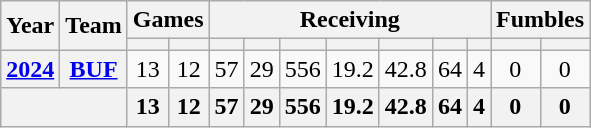<table class="wikitable" style="text-align: center;">
<tr>
<th rowspan="2">Year</th>
<th rowspan="2">Team</th>
<th colspan="2">Games</th>
<th colspan="7">Receiving</th>
<th colspan="2">Fumbles</th>
</tr>
<tr>
<th></th>
<th></th>
<th></th>
<th></th>
<th></th>
<th></th>
<th></th>
<th></th>
<th></th>
<th></th>
<th></th>
</tr>
<tr>
<th><a href='#'>2024</a></th>
<th><a href='#'>BUF</a></th>
<td>13</td>
<td>12</td>
<td>57</td>
<td>29</td>
<td>556</td>
<td>19.2</td>
<td>42.8</td>
<td>64</td>
<td>4</td>
<td>0</td>
<td>0</td>
</tr>
<tr>
<th colspan="2"></th>
<th>13</th>
<th>12</th>
<th>57</th>
<th>29</th>
<th>556</th>
<th>19.2</th>
<th>42.8</th>
<th>64</th>
<th>4</th>
<th>0</th>
<th>0</th>
</tr>
</table>
